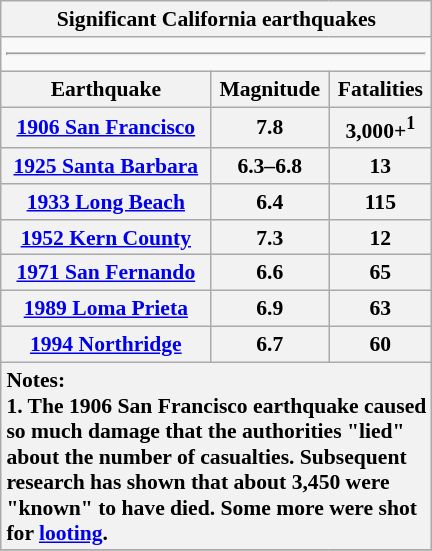<table class="wikitable collapsible" align="center" cellpadding="1" cellspacing="1" style="margin:0 0 1em 1em; font-size: 90%" align= "right">
<tr>
<th colspan=3 bgcolor="#ccccff" align="center">Significant California earthquakes</th>
</tr>
<tr>
<td colspan=3><hr></td>
</tr>
<tr>
<th align="right">Earthquake</th>
<th>Magnitude</th>
<th>Fatalities</th>
</tr>
<tr>
<th align="right"><a href='#'>1906 San Francisco</a></th>
<th>7.8</th>
<th>3,000+<sup>1</sup></th>
</tr>
<tr>
<th align="right"><a href='#'>1925 Santa Barbara</a></th>
<th>6.3–6.8</th>
<th>13</th>
</tr>
<tr>
<th align="right"><a href='#'>1933 Long Beach</a></th>
<th>6.4</th>
<th>115</th>
</tr>
<tr>
<th align="right"><a href='#'>1952 Kern County</a></th>
<th>7.3</th>
<th>12</th>
</tr>
<tr>
<th align="right"><a href='#'>1971 San Fernando</a></th>
<th>6.6</th>
<th>65</th>
</tr>
<tr>
<th align="right"><a href='#'>1989 Loma Prieta</a></th>
<th>6.9</th>
<th>63</th>
</tr>
<tr>
<th align="right"><a href='#'>1994 Northridge</a></th>
<th>6.7</th>
<th>60</th>
</tr>
<tr>
<th colspan="3" style="text-align:left;" font-size: 90%>Notes: <br>1. The 1906 San Francisco earthquake caused<br>so much damage that the authorities "lied"<br> about the number of casualties. Subsequent<br>research has shown that about 3,450 were<br>"known" to have died. Some more were shot<br>for <a href='#'>looting</a>.</th>
</tr>
<tr>
</tr>
</table>
